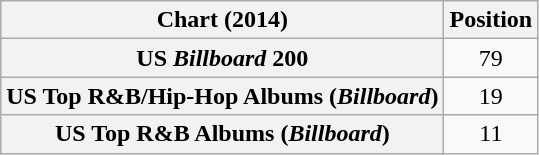<table class="wikitable sortable plainrowheaders" style="text-align:center">
<tr>
<th scope="col">Chart (2014)</th>
<th scope="col">Position</th>
</tr>
<tr>
<th scope="row">US <em>Billboard</em> 200</th>
<td>79</td>
</tr>
<tr>
<th scope="row">US Top R&B/Hip-Hop Albums (<em>Billboard</em>)</th>
<td>19</td>
</tr>
<tr>
<th scope="row">US Top R&B Albums (<em>Billboard</em>)</th>
<td style="text-align:center;">11</td>
</tr>
</table>
